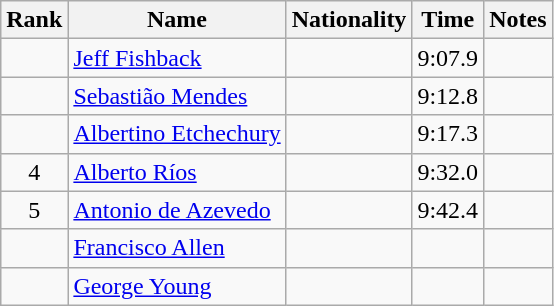<table class="wikitable sortable" style="text-align:center">
<tr>
<th>Rank</th>
<th>Name</th>
<th>Nationality</th>
<th>Time</th>
<th>Notes</th>
</tr>
<tr>
<td></td>
<td align=left><a href='#'>Jeff Fishback</a></td>
<td align=left></td>
<td>9:07.9</td>
<td></td>
</tr>
<tr>
<td></td>
<td align=left><a href='#'>Sebastião Mendes</a></td>
<td align=left></td>
<td>9:12.8</td>
<td></td>
</tr>
<tr>
<td></td>
<td align=left><a href='#'>Albertino Etchechury</a></td>
<td align=left></td>
<td>9:17.3</td>
<td></td>
</tr>
<tr>
<td>4</td>
<td align=left><a href='#'>Alberto Ríos</a></td>
<td align=left></td>
<td>9:32.0</td>
<td></td>
</tr>
<tr>
<td>5</td>
<td align=left><a href='#'>Antonio de Azevedo</a></td>
<td align=left></td>
<td>9:42.4</td>
<td></td>
</tr>
<tr>
<td></td>
<td align=left><a href='#'>Francisco Allen</a></td>
<td align=left></td>
<td></td>
<td></td>
</tr>
<tr>
<td></td>
<td align=left><a href='#'>George Young</a></td>
<td align=left></td>
<td></td>
<td></td>
</tr>
</table>
